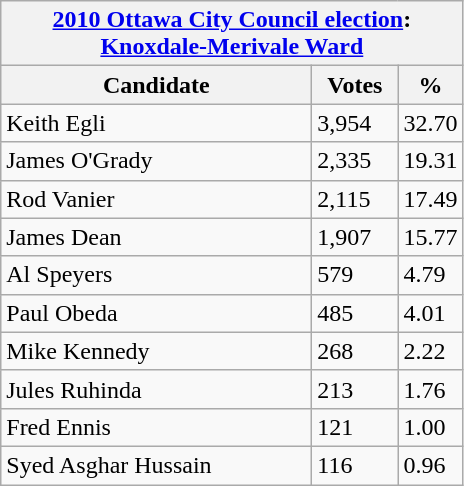<table class="wikitable">
<tr>
<th colspan="3"><a href='#'>2010 Ottawa City Council election</a>: <a href='#'>Knoxdale-Merivale Ward</a></th>
</tr>
<tr>
<th style="width: 200px">Candidate</th>
<th style="width: 50px">Votes</th>
<th style="width: 30px">%</th>
</tr>
<tr>
<td>Keith Egli</td>
<td>3,954</td>
<td>32.70</td>
</tr>
<tr>
<td>James O'Grady</td>
<td>2,335</td>
<td>19.31</td>
</tr>
<tr>
<td>Rod Vanier</td>
<td>2,115</td>
<td>17.49</td>
</tr>
<tr>
<td>James Dean</td>
<td>1,907</td>
<td>15.77</td>
</tr>
<tr>
<td>Al Speyers</td>
<td>579</td>
<td>4.79</td>
</tr>
<tr>
<td>Paul Obeda</td>
<td>485</td>
<td>4.01</td>
</tr>
<tr>
<td>Mike Kennedy</td>
<td>268</td>
<td>2.22</td>
</tr>
<tr>
<td>Jules Ruhinda</td>
<td>213</td>
<td>1.76</td>
</tr>
<tr>
<td>Fred Ennis</td>
<td>121</td>
<td>1.00</td>
</tr>
<tr>
<td>Syed Asghar Hussain</td>
<td>116</td>
<td>0.96</td>
</tr>
</table>
